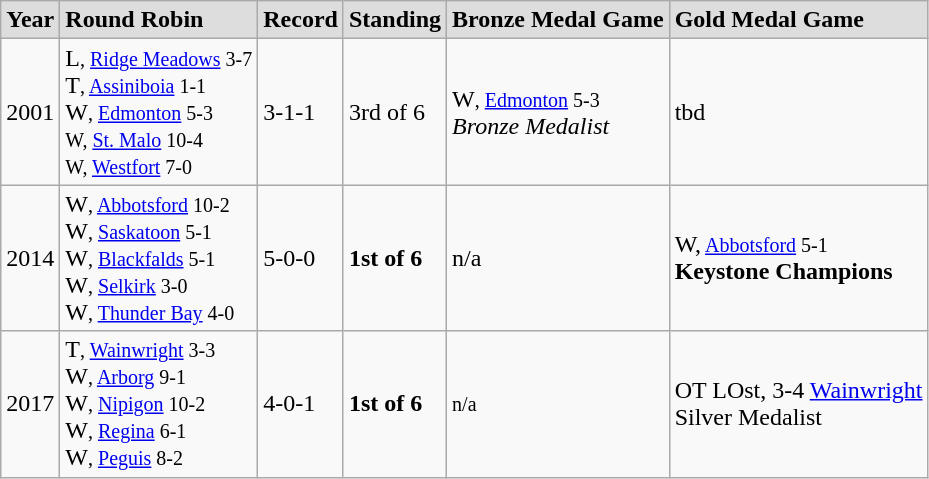<table class="wikitable">
<tr style="font-weight:bold; background-color:#dddddd;" |>
<td>Year</td>
<td>Round Robin</td>
<td>Record</td>
<td>Standing</td>
<td>Bronze Medal Game</td>
<td>Gold Medal Game</td>
</tr>
<tr>
<td>2001</td>
<td>L<small>, <a href='#'>Ridge Meadows</a> 3-7</small><br>T<small>, <a href='#'>Assiniboia</a> 1-1</small><br>W<small>, <a href='#'>Edmonton</a> 5-3</small><br><small>W, <a href='#'>St. Malo</a> 10-4</small><br><small>W, <a href='#'>Westfort</a> 7-0</small></td>
<td>3-1-1</td>
<td>3rd of 6</td>
<td>W<small>, <a href='#'>Edmonton</a> 5-3</small><br><em>Bronze Medalist</em></td>
<td>tbd</td>
</tr>
<tr>
<td>2014</td>
<td>W<small>, <a href='#'>Abbotsford</a> 10-2</small><br>W<small>, <a href='#'>Saskatoon</a> 5-1</small><br>W<small>, <a href='#'>Blackfalds</a> 5-1</small><br>W<small>, <a href='#'>Selkirk</a> 3-0</small><br>W<small>, <a href='#'>Thunder Bay</a> 4-0</small></td>
<td>5-0-0</td>
<td><strong>1st of 6</strong></td>
<td>n/a</td>
<td>W,<small> <a href='#'>Abbotsford</a> 5-1</small><br><strong>Keystone Champions</strong></td>
</tr>
<tr>
<td>2017</td>
<td>T<small>, <a href='#'>Wainwright</a> 3-3</small><br>W<small>, <a href='#'>Arborg</a> 9-1</small><br>W<small>, <a href='#'>Nipigon</a> 10-2<br></small>W<small>, <a href='#'>Regina</a>  6-1<br></small>W<small>,  <a href='#'>Peguis</a> 8-2</small></td>
<td>4-0-1</td>
<td><strong>1st of 6</strong></td>
<td><small> n/a</small></td>
<td>OT LOst, 3-4 <a href='#'>Wainwright</a><br>Silver Medalist</td>
</tr>
</table>
